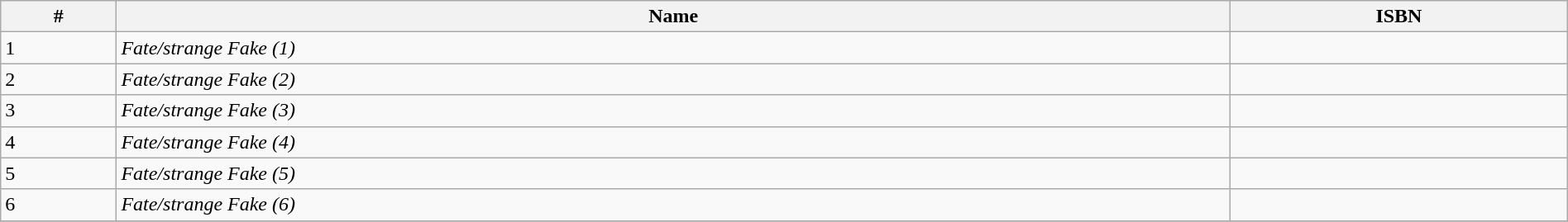<table class="wikitable" width="100%">
<tr>
<th>#</th>
<th>Name</th>
<th>ISBN</th>
</tr>
<tr>
<td>1</td>
<td><em>Fate/strange Fake (1)</em></td>
<td><small></small></td>
</tr>
<tr>
<td>2</td>
<td><em>Fate/strange Fake (2)</em></td>
<td><small></small></td>
</tr>
<tr>
<td>3</td>
<td><em>Fate/strange Fake (3)</em></td>
<td><small></small></td>
</tr>
<tr>
<td>4</td>
<td><em>Fate/strange Fake (4)</em></td>
<td><small></small></td>
</tr>
<tr>
<td>5</td>
<td><em>Fate/strange Fake (5)</em></td>
<td><small></small></td>
</tr>
<tr>
<td>6</td>
<td><em>Fate/strange Fake (6)</em></td>
<td><small></small></td>
</tr>
<tr>
</tr>
</table>
